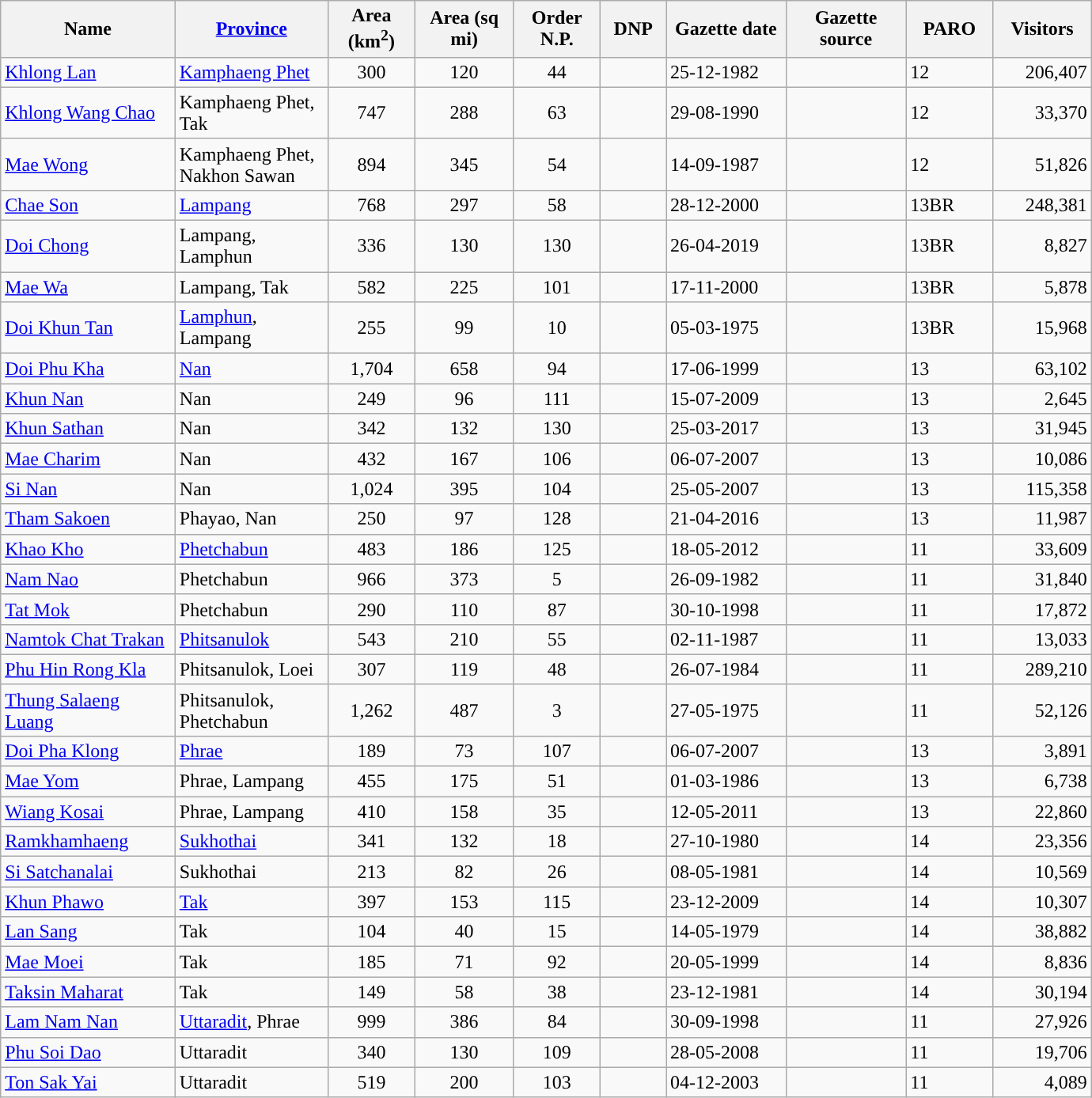<table class="wikitable sortable" style="width:690pt;">
<tr>
<th style="width:16%;">Name</th>
<th style="width:14%;"><a href='#'>Province</a></th>
<th style="width:8%;">Area (km<sup>2</sup>)</th>
<th style="width:9%;">Area (sq mi)</th>
<th style="width:8%;">Order N.P.</th>
<th style="width:6%;">DNP</th>
<th style="width:11%;">Gazette date</th>
<th style="width:11%;">Gazette source</th>
<th style="width:8%;">PARO</th>
<th style="width:9%;">Visitors</th>
</tr>
<tr>
<td><a href='#'>Khlong Lan</a></td>
<td><a href='#'>Kamphaeng Phet</a></td>
<td style="text-align:center;">300</td>
<td style="text-align:center;">120</td>
<td style="text-align:center;">44</td>
<td></td>
<td>25-12-1982</td>
<td></td>
<td>12</td>
<td style="text-align:right;">206,407</td>
</tr>
<tr>
<td><a href='#'>Khlong Wang Chao</a></td>
<td>Kamphaeng Phet, Tak</td>
<td style="text-align:center;">747</td>
<td style="text-align:center;">288</td>
<td style="text-align:center;">63</td>
<td></td>
<td>29-08-1990</td>
<td></td>
<td>12</td>
<td style="text-align:right;">33,370</td>
</tr>
<tr>
<td><a href='#'>Mae Wong</a></td>
<td>Kamphaeng Phet, Nakhon Sawan</td>
<td style="text-align:center;">894</td>
<td style="text-align:center;">345</td>
<td style="text-align:center;">54</td>
<td></td>
<td>14-09-1987</td>
<td></td>
<td>12</td>
<td style="text-align:right;">51,826</td>
</tr>
<tr>
<td><a href='#'>Chae Son</a></td>
<td><a href='#'>Lampang</a></td>
<td style="text-align:center;">768</td>
<td style="text-align:center;">297</td>
<td style="text-align:center;">58</td>
<td></td>
<td>28-12-2000</td>
<td></td>
<td>13BR</td>
<td style="text-align:right;">248,381</td>
</tr>
<tr>
<td><a href='#'>Doi Chong</a></td>
<td>Lampang, Lamphun</td>
<td style="text-align:center;:">336</td>
<td style="text-align:center;">130</td>
<td style="text-align:center;">130</td>
<td></td>
<td>26-04-2019</td>
<td></td>
<td>13BR</td>
<td style="text-align:right;">8,827</td>
</tr>
<tr>
<td><a href='#'>Mae Wa</a></td>
<td>Lampang, Tak</td>
<td style="text-align:center;">582</td>
<td style="text-align:center;">225</td>
<td style="text-align:center;">101</td>
<td></td>
<td>17-11-2000</td>
<td></td>
<td>13BR</td>
<td style="text-align:right;">5,878</td>
</tr>
<tr>
<td><a href='#'>Doi Khun Tan</a></td>
<td><a href='#'>Lamphun</a>, Lampang</td>
<td style="text-align:center;">255</td>
<td style="text-align:center;">99</td>
<td style="text-align:center;">10</td>
<td></td>
<td>05-03-1975</td>
<td></td>
<td>13BR</td>
<td style="text-align:right;">15,968</td>
</tr>
<tr>
<td><a href='#'>Doi Phu Kha</a></td>
<td><a href='#'>Nan</a></td>
<td style="text-align:center;">1,704</td>
<td style="text-align:center;">658</td>
<td style="text-align:center;">94</td>
<td></td>
<td>17-06-1999</td>
<td></td>
<td>13</td>
<td style="text-align:right;">63,102</td>
</tr>
<tr>
<td><a href='#'>Khun Nan</a></td>
<td>Nan</td>
<td style="text-align:center;">249</td>
<td style="text-align:center;">96</td>
<td style="text-align:center;">111</td>
<td></td>
<td>15-07-2009</td>
<td></td>
<td>13</td>
<td style="text-align:right;">2,645</td>
</tr>
<tr>
<td><a href='#'>Khun Sathan</a></td>
<td>Nan</td>
<td style="text-align:center;">342</td>
<td style="text-align:center;">132</td>
<td style="text-align:center;">130</td>
<td></td>
<td>25-03-2017</td>
<td></td>
<td>13</td>
<td style="text-align:right;">31,945</td>
</tr>
<tr>
<td><a href='#'>Mae Charim</a></td>
<td>Nan</td>
<td style="text-align:center;">432</td>
<td style="text-align:center;">167</td>
<td style="text-align:center;">106</td>
<td></td>
<td>06-07-2007</td>
<td></td>
<td>13</td>
<td style="text-align:right;">10,086</td>
</tr>
<tr>
<td><a href='#'>Si Nan</a></td>
<td>Nan</td>
<td style="text-align:center;">1,024</td>
<td style="text-align:center;">395</td>
<td style="text-align:center;">104</td>
<td></td>
<td>25-05-2007</td>
<td></td>
<td>13</td>
<td style="text-align:right;">115,358</td>
</tr>
<tr>
<td><a href='#'>Tham Sakoen</a></td>
<td>Phayao, Nan</td>
<td style="text-align:center;">250</td>
<td style="text-align:center;">97</td>
<td style="text-align:center;">128</td>
<td></td>
<td>21-04-2016</td>
<td></td>
<td>13</td>
<td style="text-align:right;">11,987</td>
</tr>
<tr>
<td><a href='#'>Khao Kho</a></td>
<td><a href='#'>Phetchabun</a></td>
<td style="text-align:center;">483</td>
<td style="text-align:center;">186</td>
<td style="text-align:center;">125</td>
<td></td>
<td>18-05-2012</td>
<td></td>
<td>11</td>
<td style="text-align:right;">33,609</td>
</tr>
<tr>
<td><a href='#'>Nam Nao</a></td>
<td>Phetchabun</td>
<td style="text-align:center;">966</td>
<td style="text-align:center;">373</td>
<td style="text-align:center;">5</td>
<td></td>
<td>26-09-1982</td>
<td></td>
<td>11</td>
<td style="text-align:right;">31,840</td>
</tr>
<tr>
<td><a href='#'>Tat Mok</a></td>
<td>Phetchabun</td>
<td style="text-align:center;">290</td>
<td style="text-align:center;">110</td>
<td style="text-align:center;">87</td>
<td></td>
<td>30-10-1998</td>
<td></td>
<td>11</td>
<td style="text-align:right;">17,872</td>
</tr>
<tr>
<td><a href='#'>Namtok Chat Trakan</a></td>
<td><a href='#'>Phitsanulok</a></td>
<td style="text-align:center;">543</td>
<td style="text-align:center;">210</td>
<td style="text-align:center;">55</td>
<td></td>
<td>02-11-1987</td>
<td></td>
<td>11</td>
<td style="text-align:right;">13,033</td>
</tr>
<tr>
<td><a href='#'>Phu Hin Rong Kla</a></td>
<td>Phitsanulok, Loei</td>
<td style="text-align:center;">307</td>
<td style="text-align:center;">119</td>
<td style="text-align:center;">48</td>
<td></td>
<td>26-07-1984</td>
<td></td>
<td>11</td>
<td style="text-align:right;">289,210</td>
</tr>
<tr>
<td><a href='#'>Thung Salaeng Luang</a></td>
<td>Phitsanulok, Phetchabun</td>
<td style="text-align:center;">1,262</td>
<td style="text-align:center;">487</td>
<td style="text-align:center;">3</td>
<td></td>
<td>27-05-1975</td>
<td></td>
<td>11</td>
<td style="text-align:right;">52,126</td>
</tr>
<tr>
<td><a href='#'>Doi Pha Klong</a></td>
<td><a href='#'>Phrae</a></td>
<td style="text-align:center;">189</td>
<td style="text-align:center;">73</td>
<td style="text-align:center;">107</td>
<td></td>
<td>06-07-2007</td>
<td></td>
<td>13</td>
<td style="text-align:right;">3,891</td>
</tr>
<tr>
<td><a href='#'>Mae Yom</a></td>
<td>Phrae, Lampang</td>
<td style="text-align:center;">455</td>
<td style="text-align:center;">175</td>
<td style="text-align:center;">51</td>
<td></td>
<td>01-03-1986</td>
<td></td>
<td>13</td>
<td style="text-align:right;">6,738</td>
</tr>
<tr>
<td><a href='#'>Wiang Kosai</a></td>
<td>Phrae, Lampang</td>
<td style="text-align:center;">410</td>
<td style="text-align:center;">158</td>
<td style="text-align:center;">35</td>
<td></td>
<td>12-05-2011</td>
<td></td>
<td>13</td>
<td style="text-align:right;">22,860</td>
</tr>
<tr>
<td><a href='#'>Ramkhamhaeng</a></td>
<td><a href='#'>Sukhothai</a></td>
<td style="text-align:center;">341</td>
<td style="text-align:center;">132</td>
<td style="text-align:center;">18</td>
<td></td>
<td>27-10-1980</td>
<td></td>
<td>14</td>
<td style="text-align:right;">23,356</td>
</tr>
<tr>
<td><a href='#'>Si Satchanalai</a></td>
<td>Sukhothai</td>
<td style="text-align:center;">213</td>
<td style="text-align:center;">82</td>
<td style="text-align:center;">26</td>
<td></td>
<td>08-05-1981</td>
<td></td>
<td>14</td>
<td style="text-align:right;">10,569</td>
</tr>
<tr>
<td><a href='#'>Khun Phawo</a></td>
<td><a href='#'>Tak</a></td>
<td style="text-align:center;">397</td>
<td style="text-align:center;">153</td>
<td style="text-align:center;">115</td>
<td></td>
<td>23-12-2009</td>
<td></td>
<td>14</td>
<td style="text-align:right;">10,307</td>
</tr>
<tr>
<td><a href='#'>Lan Sang</a></td>
<td>Tak</td>
<td style="text-align:center;">104</td>
<td style="text-align:center;">40</td>
<td style="text-align:center;">15</td>
<td></td>
<td>14-05-1979</td>
<td></td>
<td>14</td>
<td style="text-align:right;">38,882</td>
</tr>
<tr>
<td><a href='#'>Mae Moei</a></td>
<td>Tak</td>
<td style="text-align:center;">185</td>
<td style="text-align:center;">71</td>
<td style="text-align:center;">92</td>
<td></td>
<td>20-05-1999</td>
<td></td>
<td>14</td>
<td style="text-align:right;">8,836</td>
</tr>
<tr>
<td><a href='#'>Taksin Maharat</a></td>
<td>Tak</td>
<td style="text-align:center;">149</td>
<td style="text-align:center;">58</td>
<td style="text-align:center;">38</td>
<td></td>
<td>23-12-1981</td>
<td></td>
<td>14</td>
<td style="text-align:right;">30,194</td>
</tr>
<tr>
<td><a href='#'>Lam Nam Nan</a></td>
<td><a href='#'>Uttaradit</a>, Phrae</td>
<td style="text-align:center;">999</td>
<td style="text-align:center;">386</td>
<td style="text-align:center;">84</td>
<td></td>
<td>30-09-1998</td>
<td></td>
<td>11</td>
<td style="text-align:right;">27,926</td>
</tr>
<tr>
<td><a href='#'>Phu Soi Dao</a></td>
<td>Uttaradit</td>
<td style="text-align:center;">340</td>
<td style="text-align:center;">130</td>
<td style="text-align:center;">109</td>
<td></td>
<td>28-05-2008</td>
<td></td>
<td>11</td>
<td style="text-align:right;">19,706</td>
</tr>
<tr>
<td><a href='#'>Ton Sak Yai</a></td>
<td>Uttaradit</td>
<td style="text-align:center;">519</td>
<td style="text-align:center;">200</td>
<td style="text-align:center;">103</td>
<td></td>
<td>04-12-2003</td>
<td></td>
<td>11</td>
<td style="text-align:right;">4,089</td>
</tr>
</table>
